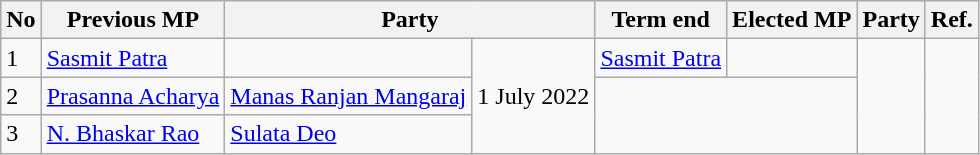<table class="wikitable sortable">
<tr>
<th>No</th>
<th>Previous MP</th>
<th colspan="2">Party</th>
<th>Term end</th>
<th>Elected MP</th>
<th colspan="2">Party</th>
<th>Ref.</th>
</tr>
<tr>
<td>1</td>
<td><a href='#'>Sasmit Patra</a></td>
<td></td>
<td rowspan="3">1 July 2022</td>
<td><a href='#'>Sasmit Patra</a></td>
<td></td>
<td rowspan="3"></td>
</tr>
<tr>
<td>2</td>
<td><a href='#'>Prasanna Acharya</a></td>
<td><a href='#'>Manas Ranjan Mangaraj</a></td>
</tr>
<tr>
<td>3</td>
<td><a href='#'>N. Bhaskar Rao</a></td>
<td><a href='#'>Sulata Deo</a></td>
</tr>
</table>
